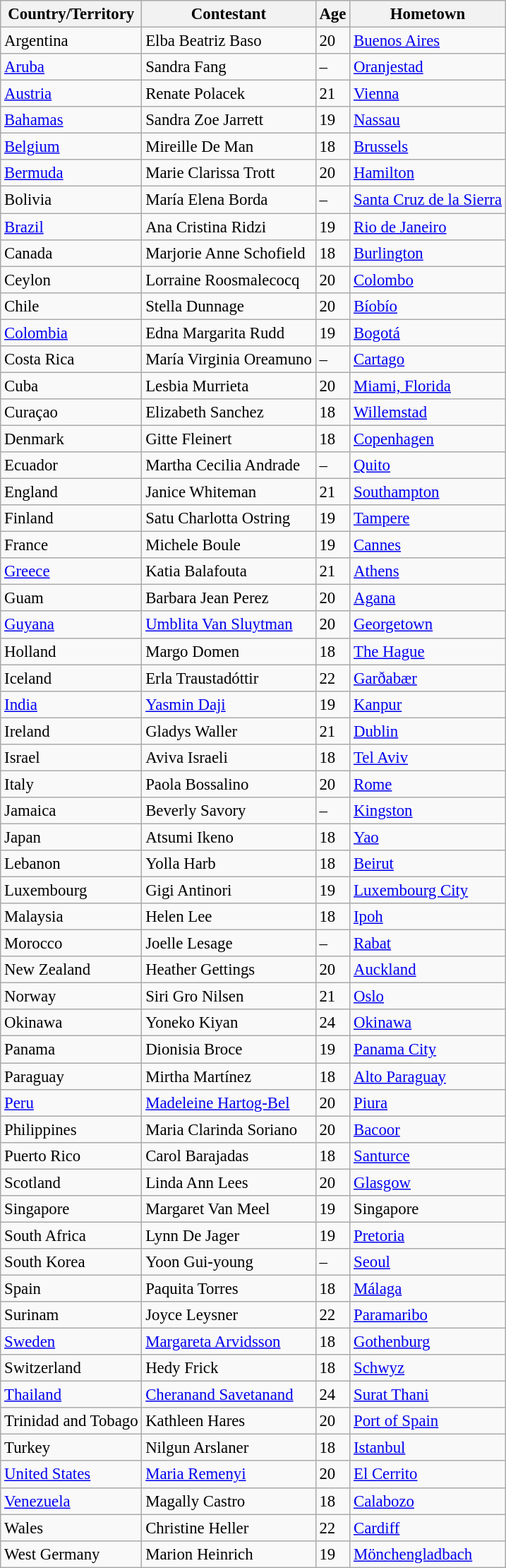<table class="wikitable sortable" style="font-size: 95%;">
<tr>
<th>Country/Territory</th>
<th>Contestant</th>
<th>Age</th>
<th>Hometown</th>
</tr>
<tr>
<td> Argentina</td>
<td>Elba Beatriz Baso</td>
<td>20</td>
<td><a href='#'>Buenos Aires</a></td>
</tr>
<tr>
<td> <a href='#'>Aruba</a></td>
<td>Sandra Fang</td>
<td>–</td>
<td><a href='#'>Oranjestad</a></td>
</tr>
<tr>
<td> <a href='#'>Austria</a></td>
<td>Renate Polacek</td>
<td>21</td>
<td><a href='#'>Vienna</a></td>
</tr>
<tr>
<td> <a href='#'>Bahamas</a></td>
<td>Sandra Zoe Jarrett</td>
<td>19</td>
<td><a href='#'>Nassau</a></td>
</tr>
<tr>
<td> <a href='#'>Belgium</a></td>
<td>Mireille De Man</td>
<td>18</td>
<td><a href='#'>Brussels</a></td>
</tr>
<tr>
<td> <a href='#'>Bermuda</a></td>
<td>Marie Clarissa Trott</td>
<td>20</td>
<td><a href='#'>Hamilton</a></td>
</tr>
<tr>
<td> Bolivia</td>
<td>María Elena Borda</td>
<td>–</td>
<td><a href='#'>Santa Cruz de la Sierra</a></td>
</tr>
<tr>
<td> <a href='#'>Brazil</a></td>
<td>Ana Cristina Ridzi</td>
<td>19</td>
<td><a href='#'>Rio de Janeiro</a></td>
</tr>
<tr>
<td> Canada</td>
<td>Marjorie Anne Schofield</td>
<td>18</td>
<td><a href='#'>Burlington</a></td>
</tr>
<tr>
<td> Ceylon</td>
<td>Lorraine Roosmalecocq</td>
<td>20</td>
<td><a href='#'>Colombo</a></td>
</tr>
<tr>
<td> Chile</td>
<td>Stella Dunnage</td>
<td>20</td>
<td><a href='#'>Bíobío</a></td>
</tr>
<tr>
<td> <a href='#'>Colombia</a></td>
<td>Edna Margarita Rudd</td>
<td>19</td>
<td><a href='#'>Bogotá</a></td>
</tr>
<tr>
<td> Costa Rica</td>
<td>María Virginia Oreamuno</td>
<td>–</td>
<td><a href='#'>Cartago</a></td>
</tr>
<tr>
<td> Cuba</td>
<td>Lesbia Murrieta</td>
<td>20</td>
<td><a href='#'>Miami, Florida</a></td>
</tr>
<tr>
<td> Curaçao</td>
<td>Elizabeth Sanchez</td>
<td>18</td>
<td><a href='#'>Willemstad</a></td>
</tr>
<tr>
<td> Denmark</td>
<td>Gitte Fleinert</td>
<td>18</td>
<td><a href='#'>Copenhagen</a></td>
</tr>
<tr>
<td> Ecuador</td>
<td>Martha Cecilia Andrade</td>
<td>–</td>
<td><a href='#'>Quito</a></td>
</tr>
<tr>
<td> England</td>
<td>Janice Whiteman</td>
<td>21</td>
<td><a href='#'>Southampton</a></td>
</tr>
<tr>
<td> Finland</td>
<td>Satu Charlotta Ostring</td>
<td>19</td>
<td><a href='#'>Tampere</a></td>
</tr>
<tr>
<td> France</td>
<td>Michele Boule</td>
<td>19</td>
<td><a href='#'>Cannes</a></td>
</tr>
<tr>
<td> <a href='#'>Greece</a></td>
<td>Katia Balafouta</td>
<td>21</td>
<td><a href='#'>Athens</a></td>
</tr>
<tr>
<td> Guam</td>
<td>Barbara Jean Perez</td>
<td>20</td>
<td><a href='#'>Agana</a></td>
</tr>
<tr>
<td> <a href='#'>Guyana</a></td>
<td><a href='#'>Umblita Van Sluytman</a></td>
<td>20</td>
<td><a href='#'>Georgetown</a></td>
</tr>
<tr>
<td> Holland</td>
<td>Margo Domen</td>
<td>18</td>
<td><a href='#'>The Hague</a></td>
</tr>
<tr>
<td> Iceland</td>
<td>Erla Traustadóttir</td>
<td>22</td>
<td><a href='#'>Garðabær</a></td>
</tr>
<tr>
<td> <a href='#'>India</a></td>
<td><a href='#'>Yasmin Daji</a></td>
<td>19</td>
<td><a href='#'>Kanpur</a></td>
</tr>
<tr>
<td> Ireland</td>
<td>Gladys Waller</td>
<td>21</td>
<td><a href='#'>Dublin</a></td>
</tr>
<tr>
<td> Israel</td>
<td>Aviva Israeli</td>
<td>18</td>
<td><a href='#'>Tel Aviv</a></td>
</tr>
<tr>
<td> Italy</td>
<td>Paola Bossalino</td>
<td>20</td>
<td><a href='#'>Rome</a></td>
</tr>
<tr>
<td> Jamaica</td>
<td>Beverly Savory</td>
<td>–</td>
<td><a href='#'>Kingston</a></td>
</tr>
<tr>
<td> Japan</td>
<td>Atsumi Ikeno</td>
<td>18</td>
<td><a href='#'>Yao</a></td>
</tr>
<tr>
<td> Lebanon</td>
<td>Yolla Harb</td>
<td>18</td>
<td><a href='#'>Beirut</a></td>
</tr>
<tr>
<td> Luxembourg</td>
<td>Gigi Antinori</td>
<td>19</td>
<td><a href='#'>Luxembourg City</a></td>
</tr>
<tr>
<td> Malaysia</td>
<td>Helen Lee</td>
<td>18</td>
<td><a href='#'>Ipoh</a></td>
</tr>
<tr>
<td> Morocco</td>
<td>Joelle Lesage</td>
<td>–</td>
<td><a href='#'>Rabat</a></td>
</tr>
<tr>
<td> New Zealand</td>
<td>Heather Gettings</td>
<td>20</td>
<td><a href='#'>Auckland</a></td>
</tr>
<tr>
<td> Norway</td>
<td>Siri Gro Nilsen</td>
<td>21</td>
<td><a href='#'>Oslo</a></td>
</tr>
<tr>
<td> Okinawa</td>
<td>Yoneko Kiyan</td>
<td>24</td>
<td><a href='#'>Okinawa</a></td>
</tr>
<tr>
<td> Panama</td>
<td>Dionisia Broce</td>
<td>19</td>
<td><a href='#'>Panama City</a></td>
</tr>
<tr>
<td> Paraguay</td>
<td>Mirtha Martínez</td>
<td>18</td>
<td><a href='#'>Alto Paraguay</a></td>
</tr>
<tr>
<td> <a href='#'>Peru</a></td>
<td><a href='#'>Madeleine Hartog-Bel</a></td>
<td>20</td>
<td><a href='#'>Piura</a></td>
</tr>
<tr>
<td> Philippines</td>
<td>Maria Clarinda Soriano</td>
<td>20</td>
<td><a href='#'>Bacoor</a></td>
</tr>
<tr>
<td> Puerto Rico</td>
<td>Carol Barajadas</td>
<td>18</td>
<td><a href='#'>Santurce</a></td>
</tr>
<tr>
<td> Scotland</td>
<td>Linda Ann Lees</td>
<td>20</td>
<td><a href='#'>Glasgow</a></td>
</tr>
<tr>
<td> Singapore</td>
<td>Margaret Van Meel</td>
<td>19</td>
<td>Singapore</td>
</tr>
<tr>
<td> South Africa</td>
<td>Lynn De Jager</td>
<td>19</td>
<td><a href='#'>Pretoria</a></td>
</tr>
<tr>
<td> South Korea</td>
<td>Yoon Gui-young</td>
<td>–</td>
<td><a href='#'>Seoul</a></td>
</tr>
<tr>
<td> Spain</td>
<td>Paquita Torres</td>
<td>18</td>
<td><a href='#'>Málaga</a></td>
</tr>
<tr>
<td> Surinam</td>
<td>Joyce Leysner</td>
<td>22</td>
<td><a href='#'>Paramaribo</a></td>
</tr>
<tr>
<td> <a href='#'>Sweden</a></td>
<td><a href='#'>Margareta Arvidsson</a></td>
<td>18</td>
<td><a href='#'>Gothenburg</a></td>
</tr>
<tr>
<td> Switzerland</td>
<td>Hedy Frick</td>
<td>18</td>
<td><a href='#'>Schwyz</a></td>
</tr>
<tr>
<td> <a href='#'>Thailand</a></td>
<td><a href='#'>Cheranand Savetanand</a></td>
<td>24</td>
<td><a href='#'>Surat Thani</a></td>
</tr>
<tr>
<td> Trinidad and Tobago</td>
<td>Kathleen Hares</td>
<td>20</td>
<td><a href='#'>Port of Spain</a></td>
</tr>
<tr>
<td> Turkey</td>
<td>Nilgun Arslaner</td>
<td>18</td>
<td><a href='#'>Istanbul</a></td>
</tr>
<tr>
<td> <a href='#'>United States</a></td>
<td><a href='#'>Maria Remenyi</a></td>
<td>20</td>
<td><a href='#'>El Cerrito</a></td>
</tr>
<tr>
<td> <a href='#'>Venezuela</a></td>
<td>Magally Castro</td>
<td>18</td>
<td><a href='#'>Calabozo</a></td>
</tr>
<tr>
<td> Wales</td>
<td>Christine Heller</td>
<td>22</td>
<td><a href='#'>Cardiff</a></td>
</tr>
<tr>
<td> West Germany</td>
<td>Marion Heinrich</td>
<td>19</td>
<td><a href='#'>Mönchengladbach</a></td>
</tr>
</table>
